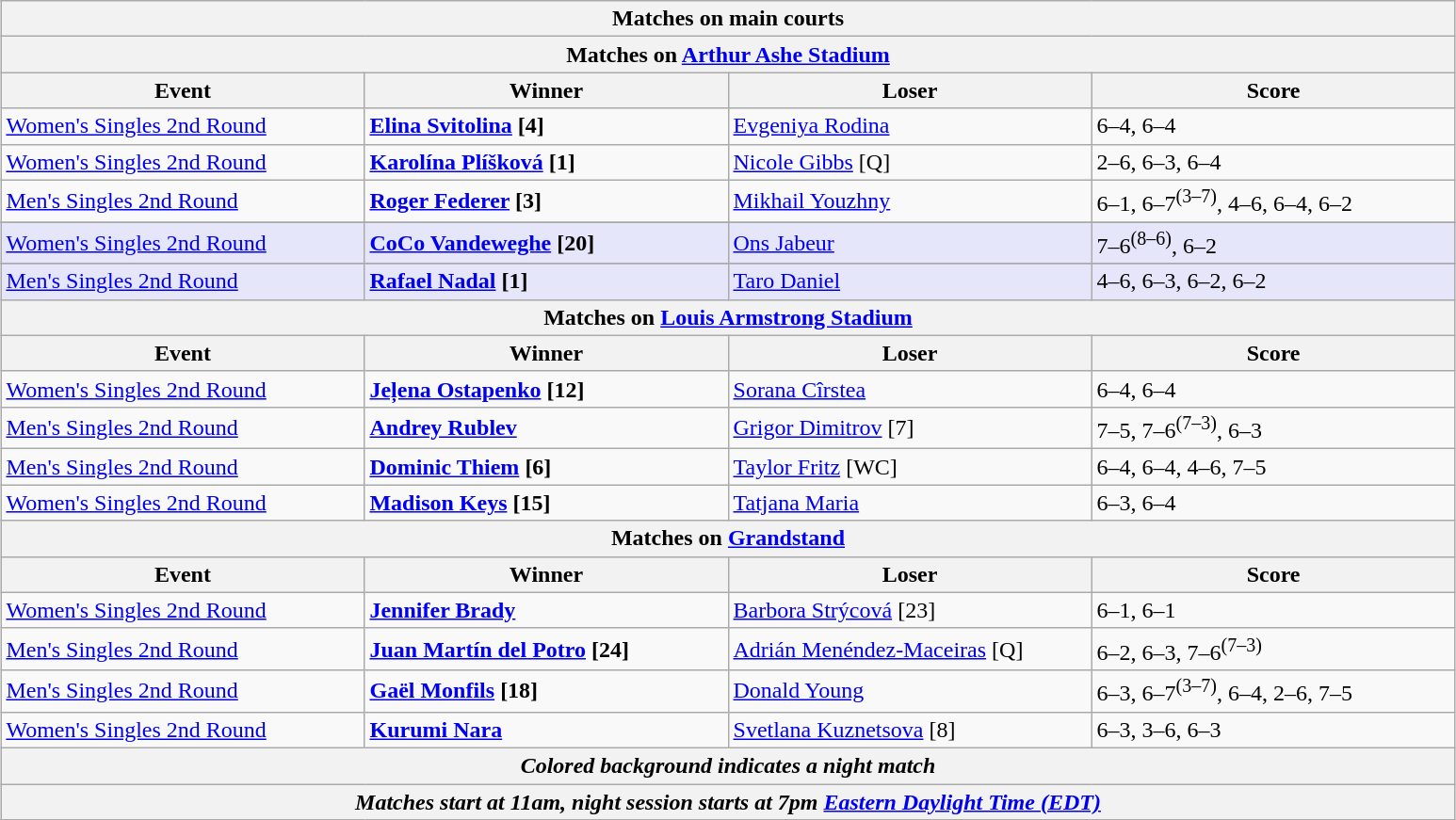<table class="wikitable" style="margin:auto;">
<tr>
<th colspan="4" style="white-space:nowrap;">Matches on main courts</th>
</tr>
<tr>
<th colspan="5">Matches on <a href='#'>Arthur Ashe Stadium</a></th>
</tr>
<tr>
<th width=250>Event</th>
<th width=250>Winner</th>
<th width=250>Loser</th>
<th width=250>Score</th>
</tr>
<tr>
<td><a href='#'>Women's Singles 2nd Round</a></td>
<td><strong> <a href='#'>Elina Svitolina</a> [4]</strong></td>
<td> <a href='#'>Evgeniya Rodina</a></td>
<td>6–4, 6–4</td>
</tr>
<tr>
<td><a href='#'>Women's Singles 2nd Round</a></td>
<td><strong> <a href='#'>Karolína Plíšková</a> [1]</strong></td>
<td> <a href='#'>Nicole Gibbs</a> [Q]</td>
<td>2–6, 6–3, 6–4</td>
</tr>
<tr>
<td><a href='#'>Men's Singles 2nd Round</a></td>
<td><strong>  <a href='#'>Roger Federer</a> [3]</strong></td>
<td> <a href='#'>Mikhail Youzhny</a></td>
<td>6–1, 6–7<sup>(3–7)</sup>, 4–6, 6–4, 6–2</td>
</tr>
<tr>
</tr>
<tr bgcolor="lavender">
<td><a href='#'>Women's Singles 2nd Round</a></td>
<td><strong> <a href='#'>CoCo Vandeweghe</a> [20]</strong></td>
<td> <a href='#'>Ons Jabeur</a></td>
<td>7–6<sup>(8–6)</sup>, 6–2</td>
</tr>
<tr>
</tr>
<tr bgcolor="lavender">
<td><a href='#'>Men's Singles 2nd Round</a></td>
<td><strong> <a href='#'>Rafael Nadal</a> [1]</strong></td>
<td> <a href='#'>Taro Daniel</a></td>
<td>4–6, 6–3, 6–2, 6–2</td>
</tr>
<tr>
<th colspan="4">Matches on <a href='#'>Louis Armstrong Stadium</a></th>
</tr>
<tr>
<th width=250>Event</th>
<th width=250>Winner</th>
<th width=250>Loser</th>
<th width=250>Score</th>
</tr>
<tr>
<td><a href='#'>Women's Singles 2nd Round</a></td>
<td> <strong><a href='#'>Jeļena Ostapenko</a> [12]</strong></td>
<td> <a href='#'>Sorana Cîrstea</a></td>
<td>6–4, 6–4</td>
</tr>
<tr>
<td><a href='#'>Men's Singles 2nd Round</a></td>
<td><strong> <a href='#'>Andrey Rublev</a></strong></td>
<td> <a href='#'>Grigor Dimitrov</a> [7]</td>
<td>7–5, 7–6<sup>(7–3)</sup>, 6–3</td>
</tr>
<tr>
<td><a href='#'>Men's Singles 2nd Round</a></td>
<td><strong> <a href='#'>Dominic Thiem</a> [6]</strong></td>
<td> <a href='#'>Taylor Fritz</a> [WC]</td>
<td>6–4, 6–4, 4–6, 7–5</td>
</tr>
<tr>
<td><a href='#'>Women's Singles 2nd Round</a></td>
<td><strong> <a href='#'>Madison Keys</a> [15]</strong></td>
<td> <a href='#'>Tatjana Maria</a></td>
<td>6–3, 6–4</td>
</tr>
<tr>
<th colspan="4">Matches on <a href='#'>Grandstand</a></th>
</tr>
<tr>
<th width=250>Event</th>
<th width=250>Winner</th>
<th width=250>Loser</th>
<th width=250>Score</th>
</tr>
<tr>
<td><a href='#'>Women's Singles 2nd Round</a></td>
<td> <strong><a href='#'>Jennifer Brady</a></strong></td>
<td> <a href='#'>Barbora Strýcová</a> [23]</td>
<td>6–1, 6–1</td>
</tr>
<tr>
<td><a href='#'>Men's Singles 2nd Round</a></td>
<td><strong> <a href='#'>Juan Martín del Potro</a> [24]</strong></td>
<td> <a href='#'>Adrián Menéndez-Maceiras</a> [Q]</td>
<td>6–2, 6–3, 7–6<sup>(7–3)</sup></td>
</tr>
<tr>
<td><a href='#'>Men's Singles 2nd Round</a></td>
<td><strong> <a href='#'>Gaël Monfils</a> [18]</strong></td>
<td> <a href='#'>Donald Young</a></td>
<td>6–3, 6–7<sup>(3–7)</sup>, 6–4, 2–6, 7–5</td>
</tr>
<tr>
<td><a href='#'>Women's Singles 2nd Round</a></td>
<td><strong> <a href='#'>Kurumi Nara</a></strong></td>
<td> <a href='#'>Svetlana Kuznetsova</a> [8]</td>
<td>6–3, 3–6, 6–3</td>
</tr>
<tr>
<th colspan=4><em>Colored background indicates a night match</em></th>
</tr>
<tr>
<th colspan=4><em>Matches start at 11am, night session starts at 7pm <a href='#'>Eastern Daylight Time (EDT)</a></em></th>
</tr>
</table>
